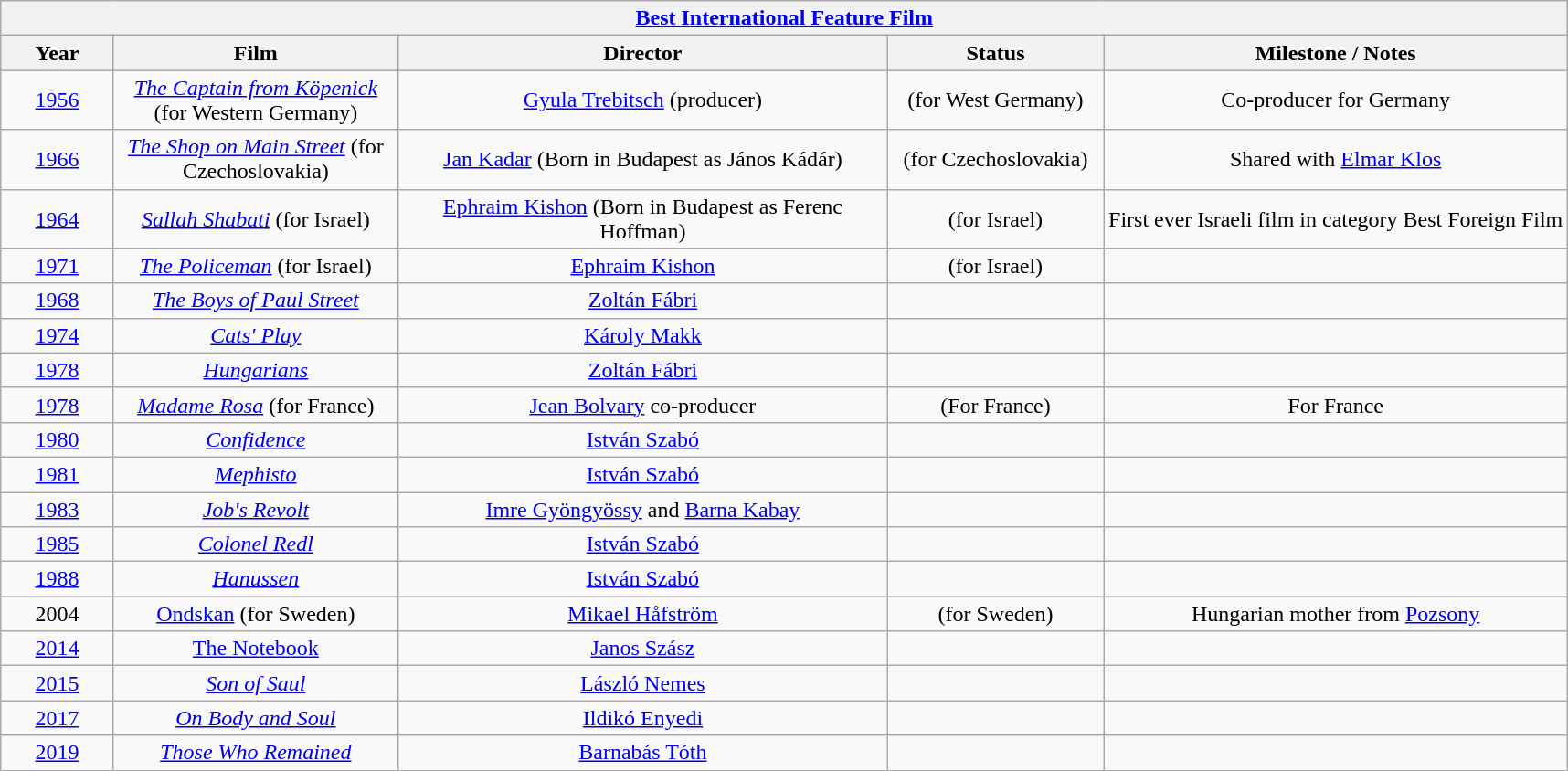<table class="wikitable" style="text-align: center">
<tr>
<th colspan=6 style="text-align:center;"><a href='#'>Best International Feature Film</a></th>
</tr>
<tr>
<th style="width:075px;">Year</th>
<th style="width:200px;">Film</th>
<th style="width:350px;">Director</th>
<th width=150>Status</th>
<th>Milestone / Notes</th>
</tr>
<tr>
<td><a href='#'>1956</a></td>
<td><em><a href='#'>The Captain from Köpenick</a></em> (for Western Germany)</td>
<td><a href='#'>Gyula Trebitsch</a> (producer)</td>
<td> (for West Germany)</td>
<td>Co-producer for Germany</td>
</tr>
<tr>
<td style="text-align:center"><a href='#'>1966</a></td>
<td><em><a href='#'>The Shop on Main Street</a></em> (for Czechoslovakia)</td>
<td><a href='#'>Jan Kadar</a> (Born in Budapest as János Kádár)</td>
<td> (for Czechoslovakia)</td>
<td>Shared with <a href='#'>Elmar Klos</a></td>
</tr>
<tr>
<td><a href='#'>1964</a></td>
<td><em><a href='#'>Sallah Shabati</a></em> (for Israel)</td>
<td><a href='#'>Ephraim Kishon</a> (Born in Budapest as Ferenc Hoffman)</td>
<td> (for Israel)</td>
<td>First ever Israeli film in category Best Foreign Film</td>
</tr>
<tr>
<td><a href='#'>1971</a></td>
<td><em><a href='#'>The Policeman</a></em> (for Israel)</td>
<td><a href='#'>Ephraim Kishon</a></td>
<td> (for Israel)</td>
<td></td>
</tr>
<tr>
<td style="text-align:center"><a href='#'>1968</a></td>
<td><em><a href='#'>The Boys of Paul Street</a></em></td>
<td><a href='#'>Zoltán Fábri</a></td>
<td></td>
<td></td>
</tr>
<tr>
<td style="text-align:center"><a href='#'>1974</a></td>
<td><em><a href='#'>Cats' Play</a></em></td>
<td><a href='#'>Károly Makk</a></td>
<td></td>
<td></td>
</tr>
<tr>
<td style="text-align:center"><a href='#'>1978</a></td>
<td><em><a href='#'>Hungarians</a></em></td>
<td><a href='#'>Zoltán Fábri</a></td>
<td></td>
<td></td>
</tr>
<tr>
<td style="text-align:center"><a href='#'>1978</a></td>
<td><em><a href='#'>Madame Rosa</a></em> (for France)</td>
<td><a href='#'>Jean Bolvary</a> co-producer</td>
<td> (For France)</td>
<td>For France</td>
</tr>
<tr>
<td style="text-align:center"><a href='#'>1980</a></td>
<td><em><a href='#'>Confidence</a></em></td>
<td><a href='#'>István Szabó</a></td>
<td></td>
<td></td>
</tr>
<tr>
<td style="text-align:center"><a href='#'>1981</a></td>
<td><em><a href='#'>Mephisto</a></em></td>
<td><a href='#'>István Szabó</a></td>
<td></td>
<td></td>
</tr>
<tr>
<td style="text-align:center"><a href='#'>1983</a></td>
<td><em><a href='#'>Job's Revolt</a></em></td>
<td><a href='#'>Imre Gyöngyössy</a> and <a href='#'>Barna Kabay</a></td>
<td></td>
<td></td>
</tr>
<tr>
<td style="text-align:center"><a href='#'>1985</a></td>
<td><em><a href='#'>Colonel Redl</a></em></td>
<td><a href='#'>István Szabó</a></td>
<td></td>
<td></td>
</tr>
<tr>
<td style="text-align:center"><a href='#'>1988</a></td>
<td><em><a href='#'>Hanussen</a></em></td>
<td><a href='#'>István Szabó</a></td>
<td></td>
<td></td>
</tr>
<tr>
<td>2004</td>
<td><a href='#'>Ondskan</a> (for Sweden)</td>
<td><a href='#'>Mikael Håfström</a></td>
<td> (for Sweden)</td>
<td>Hungarian mother from <a href='#'>Pozsony</a></td>
</tr>
<tr>
<td><a href='#'>2014</a></td>
<td><a href='#'>The Notebook</a></td>
<td><a href='#'>Janos Szász</a></td>
<td></td>
<td></td>
</tr>
<tr>
<td style="text-align:center"><a href='#'>2015</a></td>
<td><em><a href='#'>Son of Saul</a></em></td>
<td><a href='#'>László Nemes</a></td>
<td></td>
<td></td>
</tr>
<tr>
<td style="text-align:center"><a href='#'>2017</a></td>
<td><em><a href='#'>On Body and Soul</a></em></td>
<td><a href='#'>Ildikó Enyedi</a></td>
<td></td>
<td></td>
</tr>
<tr>
<td><a href='#'>2019</a></td>
<td><em><a href='#'>Those Who Remained</a></em></td>
<td><a href='#'>Barnabás Tóth</a></td>
<td></td>
<td></td>
</tr>
<tr>
</tr>
</table>
